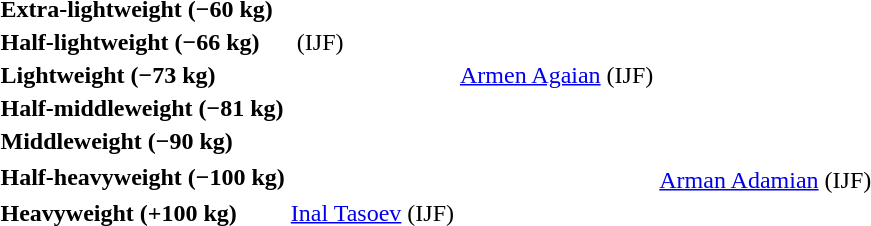<table>
<tr>
<th rowspan=2 style="text-align:left;">Extra-lightweight (−60 kg)</th>
<td rowspan=2></td>
<td rowspan=2></td>
<td></td>
</tr>
<tr>
<td></td>
</tr>
<tr>
<th rowspan=2 style="text-align:left;">Half-lightweight (−66 kg)</th>
<td rowspan=2>  <span>(<abbr>IJF</abbr>)</span></td>
<td rowspan=2></td>
<td></td>
</tr>
<tr>
<td></td>
</tr>
<tr>
<th rowspan=2 style="text-align:left;">Lightweight (−73 kg)</th>
<td rowspan=2></td>
<td rowspan=2> <a href='#'>Armen Agaian</a> <span>(<abbr>IJF</abbr>)</span></td>
<td></td>
</tr>
<tr>
<td></td>
</tr>
<tr>
<th rowspan=2 style="text-align:left;">Half-middleweight (−81 kg)</th>
<td rowspan=2></td>
<td rowspan=2></td>
<td></td>
</tr>
<tr>
<td></td>
</tr>
<tr>
<th rowspan=2 style="text-align:left;">Middleweight (−90 kg)</th>
<td rowspan=2></td>
<td rowspan=2></td>
<td></td>
</tr>
<tr>
<td></td>
</tr>
<tr>
<th rowspan=2 style="text-align:left;">Half-heavyweight (−100 kg)</th>
<td rowspan=2></td>
<td rowspan=2></td>
<td></td>
</tr>
<tr>
<td> <a href='#'>Arman Adamian</a> <span>(<abbr>IJF</abbr>)</span></td>
</tr>
<tr>
<th rowspan=2 style="text-align:left;">Heavyweight (+100 kg)</th>
<td rowspan=2> <a href='#'>Inal Tasoev</a> <span>(<abbr>IJF</abbr>)</span></td>
<td rowspan=2></td>
<td></td>
</tr>
<tr>
<td></td>
</tr>
</table>
